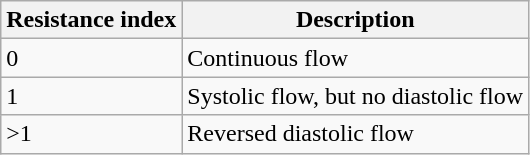<table class="wikitable">
<tr>
<th>Resistance index</th>
<th>Description</th>
</tr>
<tr>
<td>0</td>
<td>Continuous flow</td>
</tr>
<tr>
<td>1</td>
<td>Systolic flow, but no diastolic flow</td>
</tr>
<tr>
<td>>1</td>
<td>Reversed diastolic flow</td>
</tr>
</table>
